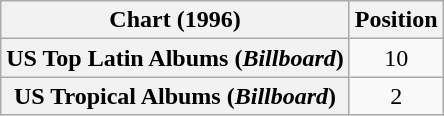<table class="wikitable sortable plainrowheaders">
<tr>
<th scope="col">Chart (1996)</th>
<th scope="col">Position</th>
</tr>
<tr>
<th scope="row">US Top Latin Albums (<em>Billboard</em>)</th>
<td align="center">10</td>
</tr>
<tr>
<th scope="row">US Tropical Albums (<em>Billboard</em>)</th>
<td align="center">2</td>
</tr>
</table>
